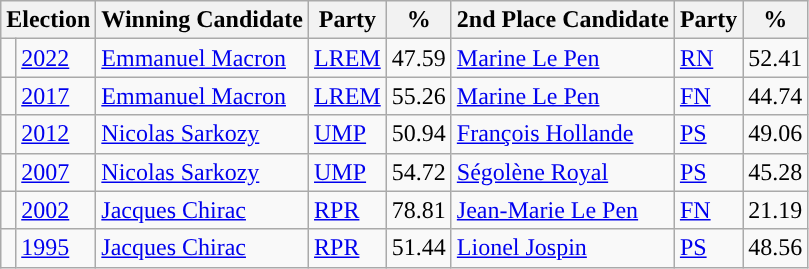<table class="wikitable">
<tr>
<th colspan="2">Election</th>
<th>Winning Candidate</th>
<th>Party</th>
<th>%</th>
<th>2nd Place Candidate</th>
<th>Party</th>
<th>%</th>
</tr>
<tr>
<td></td>
<td><a href='#'>2022</a></td>
<td><a href='#'>Emmanuel Macron</a></td>
<td><a href='#'>LREM</a></td>
<td>47.59</td>
<td><a href='#'>Marine Le Pen</a></td>
<td><a href='#'>RN</a></td>
<td>52.41</td>
</tr>
<tr>
<td style="background-color: "></td>
<td><a href='#'>2017</a></td>
<td><a href='#'>Emmanuel Macron</a></td>
<td><a href='#'>LREM</a></td>
<td>55.26</td>
<td><a href='#'>Marine Le Pen</a></td>
<td><a href='#'>FN</a></td>
<td>44.74</td>
</tr>
<tr>
<td style="background-color: "></td>
<td><a href='#'>2012</a></td>
<td><a href='#'>Nicolas Sarkozy</a></td>
<td><a href='#'>UMP</a></td>
<td>50.94</td>
<td><a href='#'>François Hollande</a></td>
<td><a href='#'>PS</a></td>
<td>49.06</td>
</tr>
<tr>
<td style="background-color: "></td>
<td><a href='#'>2007</a></td>
<td><a href='#'>Nicolas Sarkozy</a></td>
<td><a href='#'>UMP</a></td>
<td>54.72</td>
<td><a href='#'>Ségolène Royal</a></td>
<td><a href='#'>PS</a></td>
<td>45.28</td>
</tr>
<tr>
<td style="background-color: "></td>
<td><a href='#'>2002</a></td>
<td><a href='#'>Jacques Chirac</a></td>
<td><a href='#'>RPR</a></td>
<td>78.81</td>
<td><a href='#'>Jean-Marie Le Pen</a></td>
<td><a href='#'>FN</a></td>
<td>21.19</td>
</tr>
<tr>
<td style="background-color: "></td>
<td><a href='#'>1995</a></td>
<td><a href='#'>Jacques Chirac</a></td>
<td><a href='#'>RPR</a></td>
<td>51.44</td>
<td><a href='#'>Lionel Jospin</a></td>
<td><a href='#'>PS</a></td>
<td>48.56</td>
</tr>
</table>
